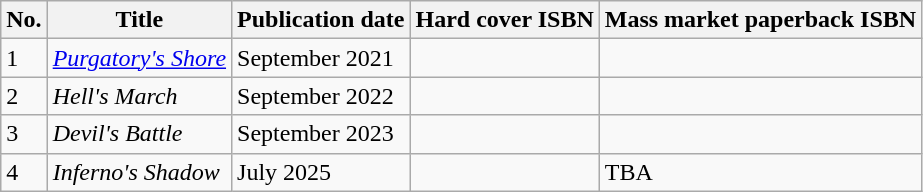<table class="sortable wikitable">
<tr>
<th>No.</th>
<th>Title</th>
<th>Publication date</th>
<th>Hard cover ISBN</th>
<th>Mass market paperback ISBN</th>
</tr>
<tr>
<td>1 </td>
<td><em><a href='#'>Purgatory's Shore</a></em></td>
<td>September 2021</td>
<td></td>
<td></td>
</tr>
<tr>
<td>2 </td>
<td><em>Hell's March</em></td>
<td>September 2022</td>
<td></td>
<td></td>
</tr>
<tr>
<td>3 </td>
<td><em>Devil's Battle</em></td>
<td>September 2023</td>
<td></td>
<td></td>
</tr>
<tr>
<td>4 </td>
<td><em>Inferno's Shadow</em></td>
<td>July 2025</td>
<td></td>
<td>TBA</td>
</tr>
</table>
